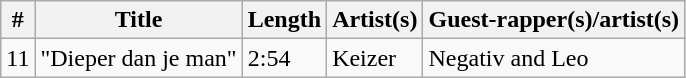<table class="wikitable">
<tr>
<th>#</th>
<th>Title</th>
<th>Length</th>
<th>Artist(s)</th>
<th>Guest-rapper(s)/artist(s)</th>
</tr>
<tr>
<td>11</td>
<td>"Dieper dan je man"</td>
<td>2:54</td>
<td>Keizer</td>
<td>Negativ and Leo</td>
</tr>
</table>
